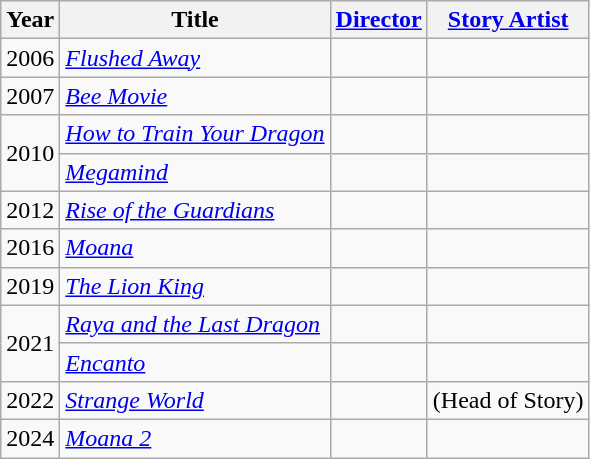<table class="wikitable">
<tr>
<th>Year</th>
<th>Title</th>
<th><a href='#'>Director</a></th>
<th><a href='#'>Story Artist</a></th>
</tr>
<tr>
<td>2006</td>
<td><em><a href='#'>Flushed Away</a></em></td>
<td></td>
<td></td>
</tr>
<tr>
<td>2007</td>
<td><em><a href='#'>Bee Movie</a></em></td>
<td></td>
<td></td>
</tr>
<tr>
<td rowspan="2">2010</td>
<td><em><a href='#'>How to Train Your Dragon</a></em></td>
<td></td>
<td></td>
</tr>
<tr>
<td><em><a href='#'>Megamind</a></em></td>
<td></td>
<td></td>
</tr>
<tr>
<td>2012</td>
<td><em><a href='#'>Rise of the Guardians</a></em></td>
<td></td>
<td></td>
</tr>
<tr>
<td>2016</td>
<td><em><a href='#'>Moana</a></em></td>
<td></td>
<td></td>
</tr>
<tr>
<td>2019</td>
<td><em><a href='#'>The Lion King</a></em></td>
<td></td>
<td></td>
</tr>
<tr>
<td rowspan="2">2021</td>
<td><em><a href='#'>Raya and the Last Dragon</a></em></td>
<td></td>
<td></td>
</tr>
<tr>
<td><em><a href='#'>Encanto</a></em></td>
<td></td>
<td></td>
</tr>
<tr>
<td>2022</td>
<td><em><a href='#'>Strange World</a></em></td>
<td></td>
<td> (Head of Story)</td>
</tr>
<tr>
<td>2024</td>
<td><em><a href='#'>Moana 2</a></em></td>
<td></td>
<td></td>
</tr>
</table>
